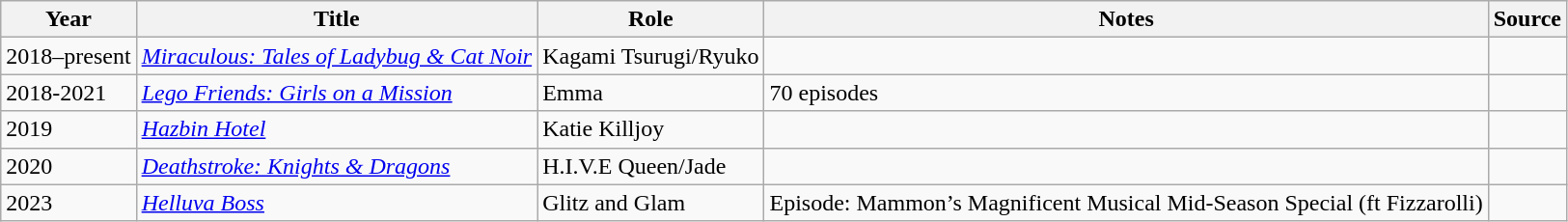<table class="wikitable sortable">
<tr>
<th>Year</th>
<th>Title</th>
<th>Role</th>
<th>Notes</th>
<th>Source</th>
</tr>
<tr>
<td>2018–present</td>
<td><em><a href='#'>Miraculous: Tales of Ladybug & Cat Noir</a></em></td>
<td>Kagami Tsurugi/Ryuko</td>
<td></td>
<td></td>
</tr>
<tr>
<td>2018-2021</td>
<td><em><a href='#'>Lego Friends: Girls on a Mission</a></em></td>
<td>Emma</td>
<td>70 episodes</td>
<td></td>
</tr>
<tr>
<td>2019</td>
<td><em><a href='#'>Hazbin Hotel</a></em></td>
<td>Katie Killjoy</td>
<td></td>
<td></td>
</tr>
<tr>
<td>2020</td>
<td><em><a href='#'>Deathstroke: Knights & Dragons</a></em></td>
<td>H.I.V.E Queen/Jade</td>
<td></td>
<td></td>
</tr>
<tr>
<td>2023</td>
<td><em><a href='#'>Helluva Boss</a></em></td>
<td>Glitz and Glam</td>
<td>Episode: Mammon’s Magnificent Musical Mid-Season Special (ft Fizzarolli)</td>
<td></td>
</tr>
</table>
